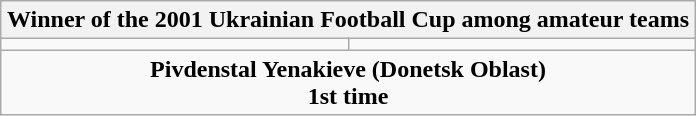<table class=wikitable style="text-align:center; margin:auto">
<tr>
<th colspan=2>Winner of the 2001 Ukrainian Football Cup among amateur teams</th>
</tr>
<tr>
<td></td>
<td></td>
</tr>
<tr>
<td colspan=2><strong>Pivdenstal Yenakieve (Donetsk Oblast)</strong><br><strong>1st time</strong></td>
</tr>
</table>
